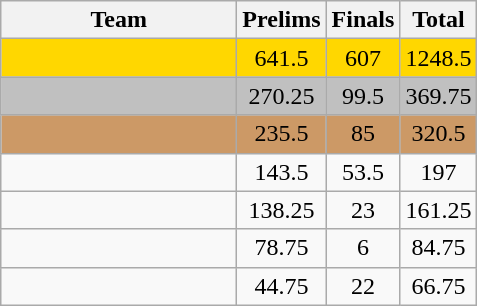<table class="wikitable" style="text-align:center">
<tr>
<th width=150px>Team</th>
<th width=20px>Prelims</th>
<th>Finals</th>
<th>Total</th>
</tr>
<tr bgcolor=gold>
<td align=left></td>
<td>641.5</td>
<td>607</td>
<td>1248.5</td>
</tr>
<tr bgcolor=silver>
<td align=left></td>
<td>270.25</td>
<td>99.5</td>
<td>369.75</td>
</tr>
<tr bgcolor=CC9966>
<td align=left></td>
<td>235.5</td>
<td>85</td>
<td>320.5</td>
</tr>
<tr>
<td align=left></td>
<td>143.5</td>
<td>53.5</td>
<td>197</td>
</tr>
<tr>
<td align=left></td>
<td>138.25</td>
<td>23</td>
<td>161.25</td>
</tr>
<tr>
<td align=left></td>
<td>78.75</td>
<td>6</td>
<td>84.75</td>
</tr>
<tr>
<td align=left></td>
<td>44.75</td>
<td>22</td>
<td>66.75</td>
</tr>
</table>
